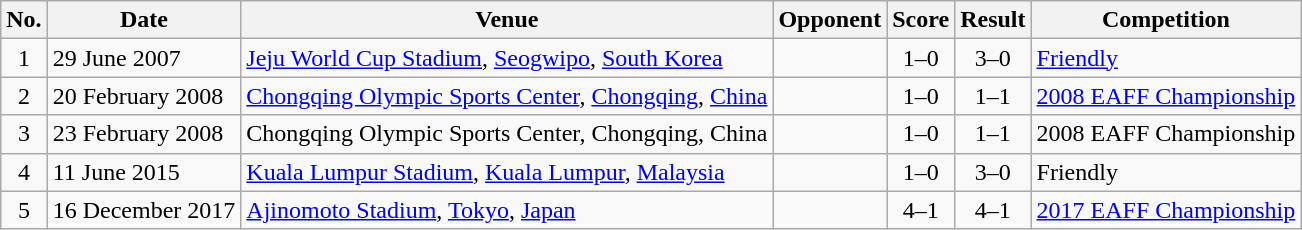<table class="wikitable sortable">
<tr>
<th>No.</th>
<th>Date</th>
<th>Venue</th>
<th>Opponent</th>
<th>Score</th>
<th>Result</th>
<th>Competition</th>
</tr>
<tr>
<td align="center">1</td>
<td>29 June 2007</td>
<td><a href='#'>Jeju World Cup Stadium</a>, <a href='#'>Seogwipo</a>, <a href='#'>South Korea</a></td>
<td></td>
<td align=center>1–0</td>
<td align=center>3–0</td>
<td><a href='#'>Friendly</a></td>
</tr>
<tr>
<td align="center">2</td>
<td>20 February 2008</td>
<td><a href='#'>Chongqing Olympic Sports Center</a>, <a href='#'>Chongqing</a>, <a href='#'>China</a></td>
<td></td>
<td align=center>1–0</td>
<td align=center>1–1</td>
<td><a href='#'>2008 EAFF Championship</a></td>
</tr>
<tr>
<td align="center">3</td>
<td>23 February 2008</td>
<td>Chongqing Olympic Sports Center, Chongqing, China</td>
<td></td>
<td align=center>1–0</td>
<td align=center>1–1</td>
<td>2008 EAFF Championship</td>
</tr>
<tr>
<td align="center">4</td>
<td>11 June 2015</td>
<td><a href='#'>Kuala Lumpur Stadium</a>, <a href='#'>Kuala Lumpur</a>, <a href='#'>Malaysia</a></td>
<td></td>
<td align=center>1–0</td>
<td align=center>3–0</td>
<td>Friendly</td>
</tr>
<tr>
<td align="center">5</td>
<td>16 December 2017</td>
<td><a href='#'>Ajinomoto Stadium</a>, <a href='#'>Tokyo</a>, <a href='#'>Japan</a></td>
<td></td>
<td align=center>4–1</td>
<td align=center>4–1</td>
<td><a href='#'>2017 EAFF Championship</a></td>
</tr>
</table>
